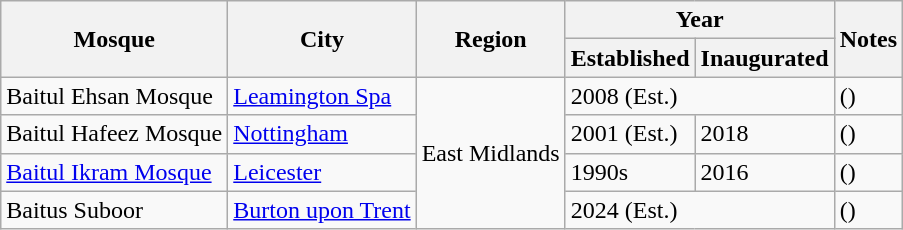<table class="wikitable sortable">
<tr>
<th rowspan="2">Mosque</th>
<th rowspan="2">City</th>
<th rowspan="2">Region</th>
<th colspan="2">Year</th>
<th rowspan="2">Notes</th>
</tr>
<tr>
<th>Established</th>
<th>Inaugurated</th>
</tr>
<tr>
<td>Baitul Ehsan Mosque</td>
<td><a href='#'>Leamington Spa</a></td>
<td rowspan="4">East Midlands</td>
<td colspan="2">2008 (Est.)</td>
<td>()</td>
</tr>
<tr>
<td>Baitul Hafeez Mosque</td>
<td><a href='#'>Nottingham</a></td>
<td>2001 (Est.)</td>
<td>2018</td>
<td>()</td>
</tr>
<tr>
<td><a href='#'>Baitul Ikram Mosque</a></td>
<td><a href='#'>Leicester</a></td>
<td>1990s</td>
<td>2016</td>
<td>()</td>
</tr>
<tr>
<td>Baitus Suboor</td>
<td><a href='#'>Burton upon Trent</a></td>
<td colspan="2">2024 (Est.)</td>
<td>()</td>
</tr>
</table>
